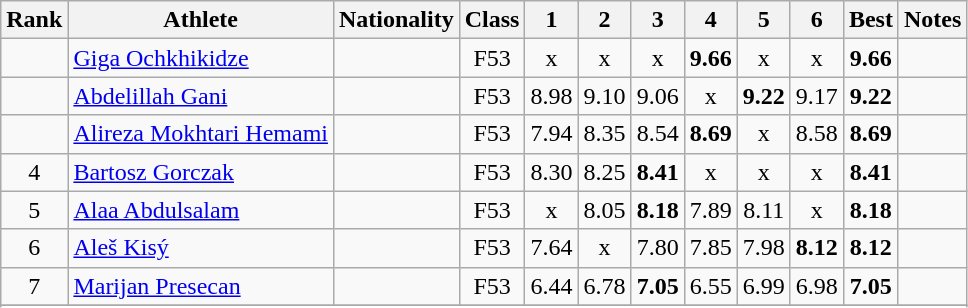<table class="wikitable sortable" style="text-align:center">
<tr>
<th>Rank</th>
<th>Athlete</th>
<th>Nationality</th>
<th>Class</th>
<th>1</th>
<th>2</th>
<th>3</th>
<th>4</th>
<th>5</th>
<th>6</th>
<th>Best</th>
<th>Notes</th>
</tr>
<tr>
<td></td>
<td align="left"><a href='#'>Giga Ochkhikidze</a></td>
<td align="left"></td>
<td>F53</td>
<td>x</td>
<td>x</td>
<td>x</td>
<td><strong>9.66</strong></td>
<td>x</td>
<td>x</td>
<td><strong>9.66</strong></td>
<td></td>
</tr>
<tr>
<td></td>
<td align="left"><a href='#'>Abdelillah Gani</a></td>
<td align="left"></td>
<td>F53</td>
<td>8.98</td>
<td>9.10</td>
<td>9.06</td>
<td>x</td>
<td><strong>9.22</strong></td>
<td>9.17</td>
<td><strong>9.22</strong></td>
<td></td>
</tr>
<tr>
<td></td>
<td align="left"><a href='#'>Alireza Mokhtari Hemami</a></td>
<td align="left"></td>
<td>F53</td>
<td>7.94</td>
<td>8.35</td>
<td>8.54</td>
<td><strong>8.69</strong></td>
<td>x</td>
<td>8.58</td>
<td><strong>8.69</strong></td>
<td></td>
</tr>
<tr>
<td>4</td>
<td align="left"><a href='#'>Bartosz Gorczak</a></td>
<td align="left"></td>
<td>F53</td>
<td>8.30</td>
<td>8.25</td>
<td><strong>8.41</strong></td>
<td>x</td>
<td>x</td>
<td>x</td>
<td><strong>8.41</strong></td>
<td></td>
</tr>
<tr>
<td>5</td>
<td align="left"><a href='#'>Alaa Abdulsalam</a></td>
<td align="left"></td>
<td>F53</td>
<td>x</td>
<td>8.05</td>
<td><strong>8.18</strong></td>
<td>7.89</td>
<td>8.11</td>
<td>x</td>
<td><strong>8.18</strong></td>
<td></td>
</tr>
<tr>
<td>6</td>
<td align="left"><a href='#'>Aleš Kisý</a></td>
<td align="left"></td>
<td>F53</td>
<td>7.64</td>
<td>x</td>
<td>7.80</td>
<td>7.85</td>
<td>7.98</td>
<td><strong>8.12</strong></td>
<td><strong>8.12</strong></td>
<td></td>
</tr>
<tr>
<td>7</td>
<td align="left"><a href='#'>Marijan Presecan</a></td>
<td align="left"></td>
<td>F53</td>
<td>6.44</td>
<td>6.78</td>
<td><strong>7.05</strong></td>
<td>6.55</td>
<td>6.99</td>
<td>6.98</td>
<td><strong>7.05</strong></td>
<td></td>
</tr>
<tr>
</tr>
<tr>
</tr>
</table>
